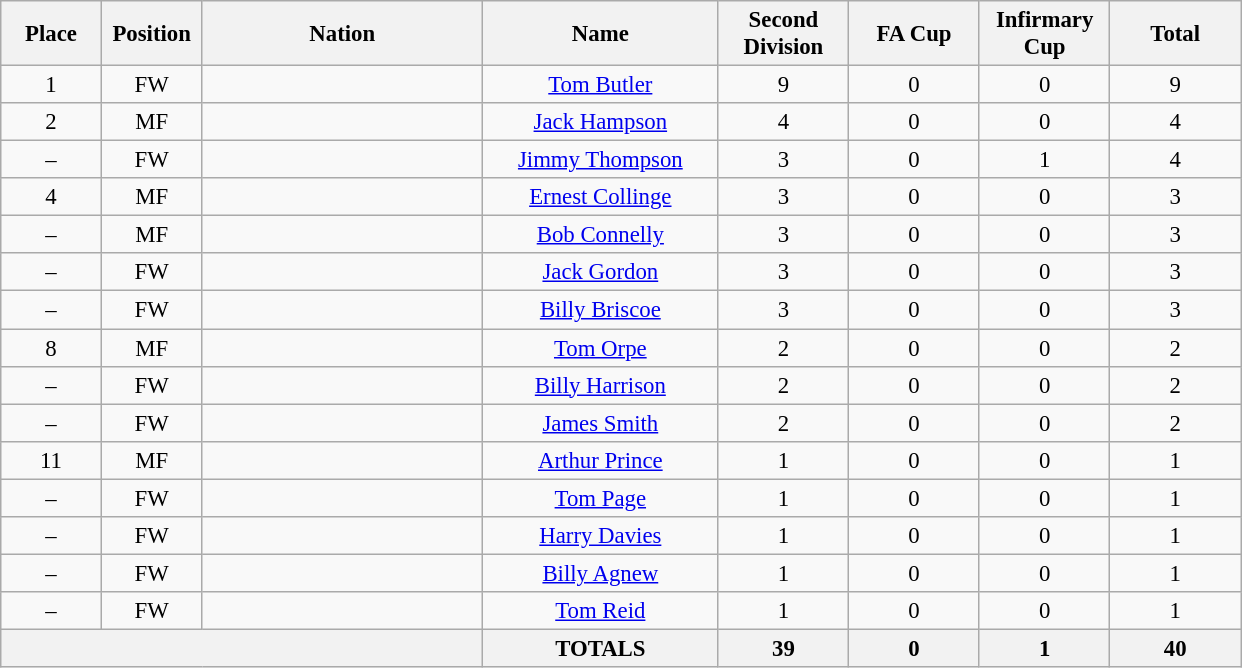<table class="wikitable" style="font-size: 95%; text-align: center;">
<tr>
<th width=60>Place</th>
<th width=60>Position</th>
<th width=180>Nation</th>
<th width=150>Name</th>
<th width=80>Second Division</th>
<th width=80>FA Cup</th>
<th width=80>Infirmary Cup</th>
<th width=80>Total</th>
</tr>
<tr>
<td>1</td>
<td>FW</td>
<td></td>
<td><a href='#'>Tom Butler</a></td>
<td>9</td>
<td>0</td>
<td>0</td>
<td>9</td>
</tr>
<tr>
<td>2</td>
<td>MF</td>
<td></td>
<td><a href='#'>Jack Hampson</a></td>
<td>4</td>
<td>0</td>
<td>0</td>
<td>4</td>
</tr>
<tr>
<td>–</td>
<td>FW</td>
<td></td>
<td><a href='#'>Jimmy Thompson</a></td>
<td>3</td>
<td>0</td>
<td>1</td>
<td>4</td>
</tr>
<tr>
<td>4</td>
<td>MF</td>
<td></td>
<td><a href='#'>Ernest Collinge</a></td>
<td>3</td>
<td>0</td>
<td>0</td>
<td>3</td>
</tr>
<tr>
<td>–</td>
<td>MF</td>
<td></td>
<td><a href='#'>Bob Connelly</a></td>
<td>3</td>
<td>0</td>
<td>0</td>
<td>3</td>
</tr>
<tr>
<td>–</td>
<td>FW</td>
<td></td>
<td><a href='#'>Jack Gordon</a></td>
<td>3</td>
<td>0</td>
<td>0</td>
<td>3</td>
</tr>
<tr>
<td>–</td>
<td>FW</td>
<td></td>
<td><a href='#'>Billy Briscoe</a></td>
<td>3</td>
<td>0</td>
<td>0</td>
<td>3</td>
</tr>
<tr>
<td>8</td>
<td>MF</td>
<td></td>
<td><a href='#'>Tom Orpe</a></td>
<td>2</td>
<td>0</td>
<td>0</td>
<td>2</td>
</tr>
<tr>
<td>–</td>
<td>FW</td>
<td></td>
<td><a href='#'>Billy Harrison</a></td>
<td>2</td>
<td>0</td>
<td>0</td>
<td>2</td>
</tr>
<tr>
<td>–</td>
<td>FW</td>
<td></td>
<td><a href='#'>James Smith</a></td>
<td>2</td>
<td>0</td>
<td>0</td>
<td>2</td>
</tr>
<tr>
<td>11</td>
<td>MF</td>
<td></td>
<td><a href='#'>Arthur Prince</a></td>
<td>1</td>
<td>0</td>
<td>0</td>
<td>1</td>
</tr>
<tr>
<td>–</td>
<td>FW</td>
<td></td>
<td><a href='#'>Tom Page</a></td>
<td>1</td>
<td>0</td>
<td>0</td>
<td>1</td>
</tr>
<tr>
<td>–</td>
<td>FW</td>
<td></td>
<td><a href='#'>Harry Davies</a></td>
<td>1</td>
<td>0</td>
<td>0</td>
<td>1</td>
</tr>
<tr>
<td>–</td>
<td>FW</td>
<td></td>
<td><a href='#'>Billy Agnew</a></td>
<td>1</td>
<td>0</td>
<td>0</td>
<td>1</td>
</tr>
<tr>
<td>–</td>
<td>FW</td>
<td></td>
<td><a href='#'>Tom Reid</a></td>
<td>1</td>
<td>0</td>
<td>0</td>
<td>1</td>
</tr>
<tr>
<th colspan="3"></th>
<th><strong>TOTALS</strong></th>
<th><strong>39</strong></th>
<th><strong>0</strong></th>
<th><strong>1</strong></th>
<th><strong>40</strong></th>
</tr>
</table>
